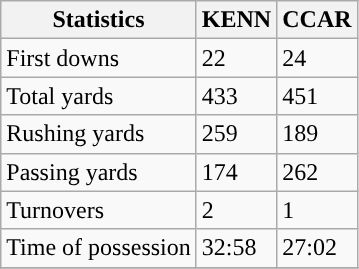<table class="wikitable">
<tr>
<th>Statistics</th>
<th>KENN</th>
<th>CCAR</th>
</tr>
<tr>
<td>First downs</td>
<td>22</td>
<td>24</td>
</tr>
<tr>
<td>Total yards</td>
<td>433</td>
<td>451</td>
</tr>
<tr>
<td>Rushing yards</td>
<td>259</td>
<td>189</td>
</tr>
<tr>
<td>Passing yards</td>
<td>174</td>
<td>262</td>
</tr>
<tr>
<td>Turnovers</td>
<td>2</td>
<td>1</td>
</tr>
<tr>
<td>Time of possession</td>
<td>32:58</td>
<td>27:02</td>
</tr>
<tr>
</tr>
</table>
